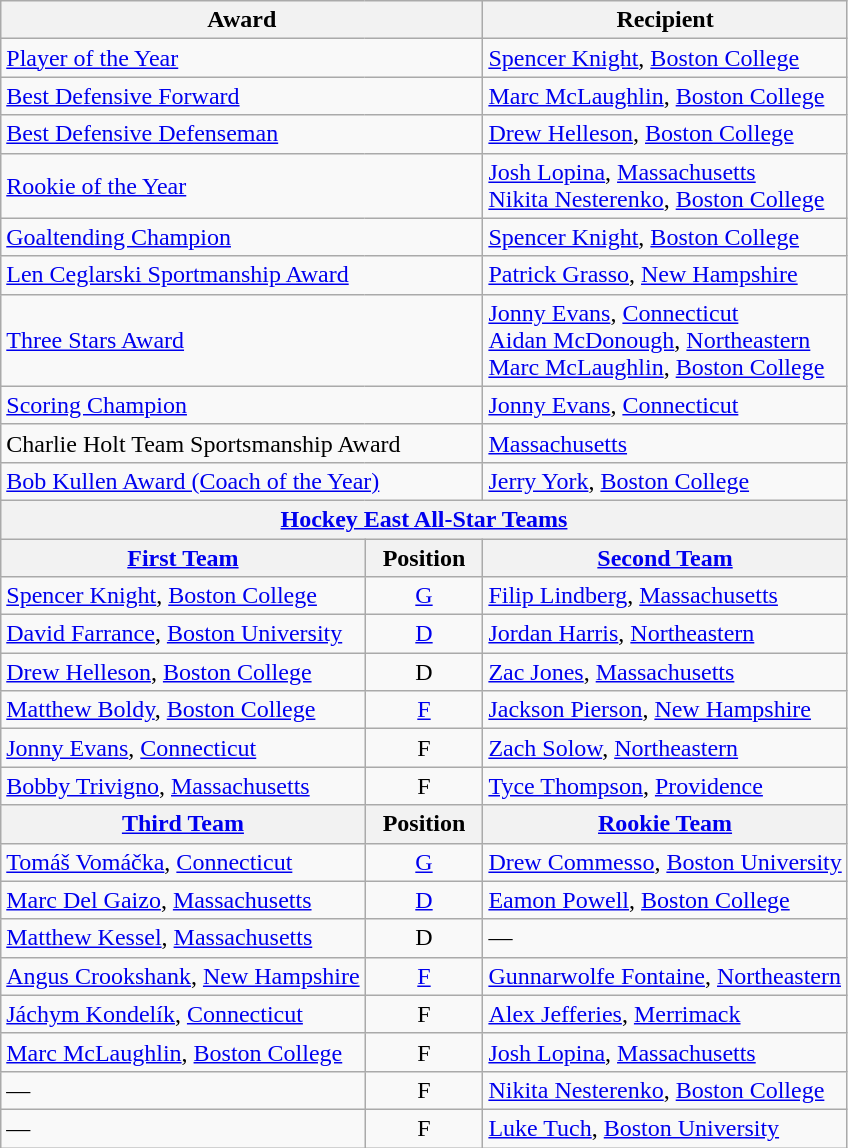<table class="wikitable">
<tr>
<th colspan=2>Award</th>
<th>Recipient</th>
</tr>
<tr>
<td colspan=2><a href='#'>Player of the Year</a></td>
<td><a href='#'>Spencer Knight</a>, <a href='#'>Boston College</a></td>
</tr>
<tr>
<td colspan=2><a href='#'>Best Defensive Forward</a></td>
<td><a href='#'>Marc McLaughlin</a>, <a href='#'>Boston College</a></td>
</tr>
<tr>
<td colspan=2><a href='#'>Best Defensive Defenseman</a></td>
<td><a href='#'>Drew Helleson</a>, <a href='#'>Boston College</a></td>
</tr>
<tr>
<td colspan=2><a href='#'>Rookie of the Year</a></td>
<td><a href='#'>Josh Lopina</a>, <a href='#'>Massachusetts</a><br><a href='#'>Nikita Nesterenko</a>, <a href='#'>Boston College</a></td>
</tr>
<tr>
<td colspan=2><a href='#'>Goaltending Champion</a></td>
<td><a href='#'>Spencer Knight</a>, <a href='#'>Boston College</a></td>
</tr>
<tr>
<td colspan=2><a href='#'>Len Ceglarski Sportmanship Award</a></td>
<td><a href='#'>Patrick Grasso</a>, <a href='#'>New Hampshire</a></td>
</tr>
<tr>
<td colspan=2><a href='#'>Three Stars Award</a></td>
<td><a href='#'>Jonny Evans</a>, <a href='#'>Connecticut</a><br><a href='#'>Aidan McDonough</a>, <a href='#'>Northeastern</a><br><a href='#'>Marc McLaughlin</a>, <a href='#'>Boston College</a></td>
</tr>
<tr>
<td colspan=2><a href='#'>Scoring Champion</a></td>
<td><a href='#'>Jonny Evans</a>, <a href='#'>Connecticut</a></td>
</tr>
<tr>
<td colspan=2>Charlie Holt Team Sportsmanship Award</td>
<td><a href='#'>Massachusetts</a></td>
</tr>
<tr>
<td colspan=2><a href='#'>Bob Kullen Award (Coach of the Year)</a></td>
<td><a href='#'>Jerry York</a>, <a href='#'>Boston College</a></td>
</tr>
<tr>
<th colspan=3><a href='#'>Hockey East All-Star Teams</a></th>
</tr>
<tr>
<th><a href='#'>First Team</a></th>
<th>  Position  </th>
<th><a href='#'>Second Team</a></th>
</tr>
<tr>
<td><a href='#'>Spencer Knight</a>, <a href='#'>Boston College</a></td>
<td align=center><a href='#'>G</a></td>
<td><a href='#'>Filip Lindberg</a>, <a href='#'>Massachusetts</a></td>
</tr>
<tr>
<td><a href='#'>David Farrance</a>, <a href='#'>Boston University</a></td>
<td align=center><a href='#'>D</a></td>
<td><a href='#'>Jordan Harris</a>, <a href='#'>Northeastern</a></td>
</tr>
<tr>
<td><a href='#'>Drew Helleson</a>, <a href='#'>Boston College</a></td>
<td align=center>D</td>
<td><a href='#'>Zac Jones</a>, <a href='#'>Massachusetts</a></td>
</tr>
<tr>
<td><a href='#'>Matthew Boldy</a>, <a href='#'>Boston College</a></td>
<td align=center><a href='#'>F</a></td>
<td><a href='#'>Jackson Pierson</a>, <a href='#'>New Hampshire</a></td>
</tr>
<tr>
<td><a href='#'>Jonny Evans</a>, <a href='#'>Connecticut</a></td>
<td align=center>F</td>
<td><a href='#'>Zach Solow</a>, <a href='#'>Northeastern</a></td>
</tr>
<tr>
<td><a href='#'>Bobby Trivigno</a>, <a href='#'>Massachusetts</a></td>
<td align=center>F</td>
<td><a href='#'>Tyce Thompson</a>, <a href='#'>Providence</a></td>
</tr>
<tr>
<th><a href='#'>Third Team</a></th>
<th>  Position  </th>
<th><a href='#'>Rookie Team</a></th>
</tr>
<tr>
<td><a href='#'>Tomáš Vomáčka</a>, <a href='#'>Connecticut</a></td>
<td align=center><a href='#'>G</a></td>
<td><a href='#'>Drew Commesso</a>, <a href='#'>Boston University</a></td>
</tr>
<tr>
<td><a href='#'>Marc Del Gaizo</a>, <a href='#'>Massachusetts</a></td>
<td align=center><a href='#'>D</a></td>
<td><a href='#'>Eamon Powell</a>, <a href='#'>Boston College</a></td>
</tr>
<tr>
<td><a href='#'>Matthew Kessel</a>, <a href='#'>Massachusetts</a></td>
<td align=center>D</td>
<td>—</td>
</tr>
<tr>
<td><a href='#'>Angus Crookshank</a>, <a href='#'>New Hampshire</a></td>
<td align=center><a href='#'>F</a></td>
<td><a href='#'>Gunnarwolfe Fontaine</a>, <a href='#'>Northeastern</a></td>
</tr>
<tr>
<td><a href='#'>Jáchym Kondelík</a>, <a href='#'>Connecticut</a></td>
<td align=center>F</td>
<td><a href='#'>Alex Jefferies</a>, <a href='#'>Merrimack</a></td>
</tr>
<tr>
<td><a href='#'>Marc McLaughlin</a>, <a href='#'>Boston College</a></td>
<td align=center>F</td>
<td><a href='#'>Josh Lopina</a>, <a href='#'>Massachusetts</a></td>
</tr>
<tr>
<td>—</td>
<td align=center>F</td>
<td><a href='#'>Nikita Nesterenko</a>, <a href='#'>Boston College</a></td>
</tr>
<tr>
<td>—</td>
<td align=center>F</td>
<td><a href='#'>Luke Tuch</a>, <a href='#'>Boston University</a></td>
</tr>
</table>
